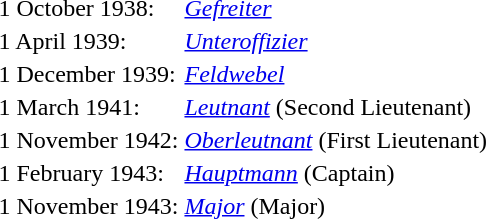<table>
<tr>
<td>1 October 1938:</td>
<td><em><a href='#'>Gefreiter</a></em></td>
</tr>
<tr>
<td>1 April 1939:</td>
<td><em><a href='#'>Unteroffizier</a></em></td>
</tr>
<tr>
<td>1 December 1939:</td>
<td><em><a href='#'>Feldwebel</a></em></td>
</tr>
<tr>
<td>1 March 1941:</td>
<td><em><a href='#'>Leutnant</a></em> (Second Lieutenant)</td>
</tr>
<tr>
<td>1 November 1942:</td>
<td><em><a href='#'>Oberleutnant</a></em> (First Lieutenant)</td>
</tr>
<tr>
<td>1 February 1943:</td>
<td><em><a href='#'>Hauptmann</a></em> (Captain)</td>
</tr>
<tr>
<td>1 November 1943:</td>
<td><em><a href='#'>Major</a></em> (Major)</td>
</tr>
</table>
